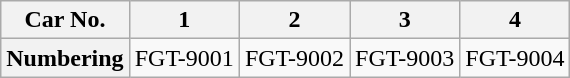<table class="wikitable">
<tr>
<th>Car No.</th>
<th>1</th>
<th>2</th>
<th>3</th>
<th>4</th>
</tr>
<tr>
<th>Numbering</th>
<td>FGT-9001</td>
<td>FGT-9002</td>
<td>FGT-9003</td>
<td>FGT-9004</td>
</tr>
</table>
